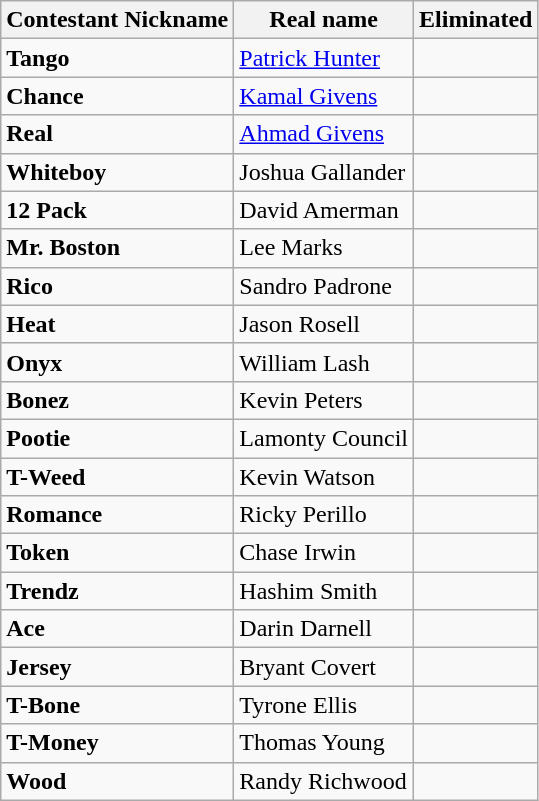<table class="wikitable sortable">
<tr>
<th>Contestant Nickname</th>
<th>Real name</th>
<th>Eliminated</th>
</tr>
<tr>
<td><strong>Tango</strong></td>
<td><a href='#'>Patrick Hunter</a></td>
<td></td>
</tr>
<tr>
<td><strong>Chance</strong></td>
<td><a href='#'>Kamal Givens</a></td>
<td></td>
</tr>
<tr>
<td><strong>Real</strong></td>
<td><a href='#'>Ahmad Givens</a></td>
<td></td>
</tr>
<tr>
<td><strong>Whiteboy</strong></td>
<td>Joshua Gallander</td>
<td></td>
</tr>
<tr>
<td><strong>12 Pack</strong></td>
<td>David Amerman</td>
<td></td>
</tr>
<tr>
<td><strong>Mr. Boston</strong></td>
<td>Lee Marks</td>
<td></td>
</tr>
<tr>
<td><strong>Rico</strong></td>
<td>Sandro Padrone</td>
<td></td>
</tr>
<tr>
<td><strong>Heat</strong></td>
<td>Jason Rosell</td>
<td></td>
</tr>
<tr>
<td><strong>Onyx</strong></td>
<td>William Lash</td>
<td></td>
</tr>
<tr>
<td><strong>Bonez</strong></td>
<td>Kevin Peters</td>
<td></td>
</tr>
<tr>
<td><strong>Pootie</strong></td>
<td>Lamonty Council</td>
<td></td>
</tr>
<tr>
<td><strong>T-Weed</strong></td>
<td>Kevin Watson</td>
<td></td>
</tr>
<tr>
<td><strong>Romance</strong></td>
<td>Ricky Perillo</td>
<td></td>
</tr>
<tr>
<td><strong>Token</strong></td>
<td>Chase Irwin</td>
<td></td>
</tr>
<tr>
<td><strong>Trendz</strong></td>
<td>Hashim Smith</td>
<td></td>
</tr>
<tr>
<td><strong>Ace</strong></td>
<td>Darin Darnell</td>
<td></td>
</tr>
<tr>
<td><strong>Jersey</strong></td>
<td>Bryant Covert</td>
<td></td>
</tr>
<tr>
<td><strong>T-Bone</strong></td>
<td>Tyrone Ellis</td>
<td></td>
</tr>
<tr>
<td><strong>T-Money</strong></td>
<td>Thomas Young</td>
<td></td>
</tr>
<tr>
<td><strong>Wood</strong></td>
<td>Randy Richwood</td>
<td></td>
</tr>
</table>
